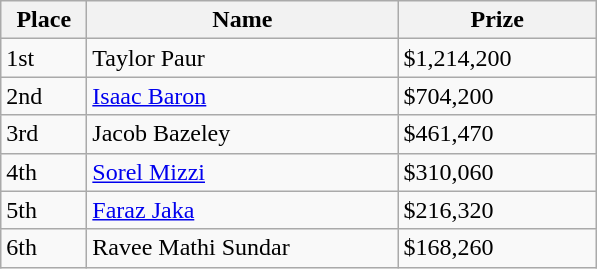<table class="wikitable">
<tr>
<th style="width:50px;">Place</th>
<th style="width:200px;">Name</th>
<th style="width:125px;">Prize</th>
</tr>
<tr>
<td>1st</td>
<td> Taylor Paur</td>
<td>$1,214,200</td>
</tr>
<tr>
<td>2nd</td>
<td> <a href='#'>Isaac Baron</a></td>
<td>$704,200</td>
</tr>
<tr>
<td>3rd</td>
<td> Jacob Bazeley</td>
<td>$461,470</td>
</tr>
<tr>
<td>4th</td>
<td> <a href='#'>Sorel Mizzi</a></td>
<td>$310,060</td>
</tr>
<tr>
<td>5th</td>
<td> <a href='#'>Faraz Jaka</a></td>
<td>$216,320</td>
</tr>
<tr>
<td>6th</td>
<td> Ravee Mathi Sundar</td>
<td>$168,260</td>
</tr>
</table>
